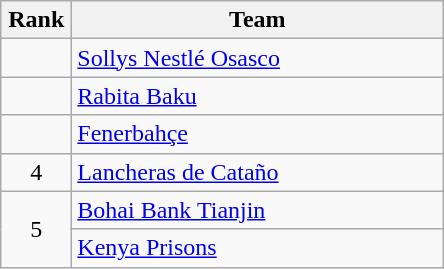<table class="wikitable" style="text-align: center;">
<tr>
<th width=40>Rank</th>
<th width=240>Team</th>
</tr>
<tr align=center>
<td></td>
<td style="text-align:left;"> <a href='#'>Sollys Nestlé Osasco</a></td>
</tr>
<tr align=center>
<td></td>
<td style="text-align:left;"> <a href='#'>Rabita Baku</a></td>
</tr>
<tr align=center>
<td></td>
<td style="text-align:left;"> <a href='#'>Fenerbahçe</a></td>
</tr>
<tr align=center>
<td>4</td>
<td style="text-align:left;"> <a href='#'>Lancheras de Cataño</a></td>
</tr>
<tr align=center>
<td rowspan=2>5</td>
<td style="text-align:left;"> <a href='#'>Bohai Bank Tianjin</a></td>
</tr>
<tr align=center>
<td style="text-align:left;"> <a href='#'>Kenya Prisons</a></td>
</tr>
</table>
